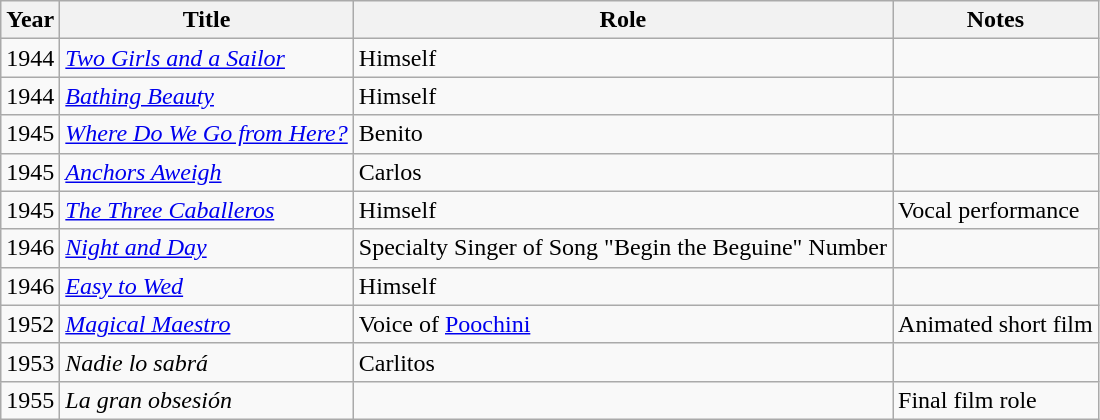<table class="wikitable">
<tr>
<th>Year</th>
<th>Title</th>
<th>Role</th>
<th>Notes</th>
</tr>
<tr>
<td>1944</td>
<td><em><a href='#'>Two Girls and a Sailor</a></em></td>
<td>Himself</td>
<td></td>
</tr>
<tr>
<td>1944</td>
<td><em><a href='#'>Bathing Beauty</a></em></td>
<td>Himself</td>
<td></td>
</tr>
<tr>
<td>1945</td>
<td><em><a href='#'>Where Do We Go from Here?</a></em></td>
<td>Benito</td>
<td></td>
</tr>
<tr>
<td>1945</td>
<td><em><a href='#'>Anchors Aweigh</a></em></td>
<td>Carlos</td>
<td></td>
</tr>
<tr>
<td>1945</td>
<td><em><a href='#'>The Three Caballeros</a></em></td>
<td>Himself</td>
<td>Vocal performance</td>
</tr>
<tr>
<td>1946</td>
<td><em><a href='#'>Night and Day</a></em></td>
<td>Specialty Singer of Song "Begin the Beguine" Number</td>
<td></td>
</tr>
<tr>
<td>1946</td>
<td><em><a href='#'>Easy to Wed</a></em></td>
<td>Himself</td>
<td></td>
</tr>
<tr>
<td>1952</td>
<td><em><a href='#'>Magical Maestro</a></em></td>
<td>Voice of <a href='#'>Poochini</a></td>
<td>Animated short film</td>
</tr>
<tr>
<td>1953</td>
<td><em>Nadie lo sabrá</em></td>
<td>Carlitos</td>
<td></td>
</tr>
<tr>
<td>1955</td>
<td><em>La gran obsesión</em></td>
<td></td>
<td>Final film role</td>
</tr>
</table>
